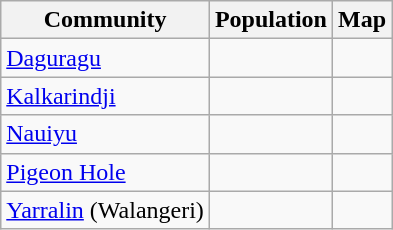<table class="wikitable sortable">
<tr>
<th>Community</th>
<th data-sort-type=number>Population</th>
<th>Map</th>
</tr>
<tr>
<td><a href='#'>Daguragu</a></td>
<td></td>
<td></td>
</tr>
<tr>
<td><a href='#'>Kalkarindji</a></td>
<td></td>
<td></td>
</tr>
<tr>
<td><a href='#'>Nauiyu</a></td>
<td></td>
<td></td>
</tr>
<tr>
<td><a href='#'>Pigeon Hole</a></td>
<td></td>
<td></td>
</tr>
<tr>
<td><a href='#'>Yarralin</a> (Walangeri)</td>
<td></td>
<td></td>
</tr>
</table>
